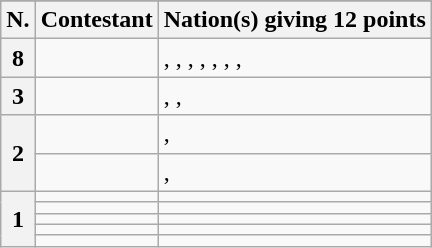<table class="wikitable plainrowheaders">
<tr>
</tr>
<tr>
<th scope="col">N.</th>
<th scope="col">Contestant</th>
<th scope="col">Nation(s) giving 12 points</th>
</tr>
<tr>
<th scope="row">8</th>
<td></td>
<td>, , , , <strong></strong>, , , </td>
</tr>
<tr>
<th scope="row">3</th>
<td></td>
<td>, , <strong></strong></td>
</tr>
<tr>
<th scope="row" rowspan="2">2</th>
<td></td>
<td>, </td>
</tr>
<tr>
<td></td>
<td>, </td>
</tr>
<tr>
<th scope="row" rowspan="5">1</th>
<td></td>
<td></td>
</tr>
<tr>
<td></td>
<td></td>
</tr>
<tr>
<td></td>
<td></td>
</tr>
<tr>
<td></td>
<td></td>
</tr>
<tr>
<td></td>
<td><strong></strong></td>
</tr>
</table>
